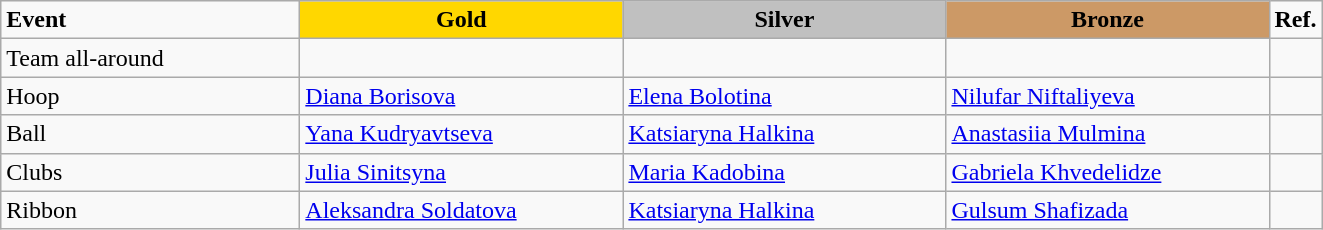<table class="wikitable">
<tr>
<td style="width:12em;"><strong>Event</strong></td>
<td style="text-align:center; background:gold; width:13em;"><strong>Gold</strong></td>
<td style="text-align:center; background:silver; width:13em;"><strong>Silver</strong></td>
<td style="text-align:center; background:#c96; width:13em;"><strong>Bronze</strong></td>
<td style="width:1em;"><strong>Ref.</strong></td>
</tr>
<tr>
<td>Team all-around</td>
<td><br></td>
<td><br></td>
<td><br></td>
<td></td>
</tr>
<tr>
<td>Hoop</td>
<td> <a href='#'>Diana Borisova</a></td>
<td> <a href='#'>Elena Bolotina</a></td>
<td> <a href='#'>Nilufar Niftaliyeva</a></td>
<td></td>
</tr>
<tr>
<td>Ball</td>
<td> <a href='#'>Yana Kudryavtseva</a></td>
<td> <a href='#'>Katsiaryna Halkina</a></td>
<td> <a href='#'>Anastasiia Mulmina</a></td>
<td></td>
</tr>
<tr>
<td>Clubs</td>
<td> <a href='#'>Julia Sinitsyna</a></td>
<td> <a href='#'>Maria Kadobina</a></td>
<td> <a href='#'>Gabriela Khvedelidze</a></td>
<td></td>
</tr>
<tr>
<td>Ribbon</td>
<td> <a href='#'>Aleksandra Soldatova</a></td>
<td> <a href='#'>Katsiaryna Halkina</a></td>
<td> <a href='#'>Gulsum Shafizada</a></td>
<td></td>
</tr>
</table>
